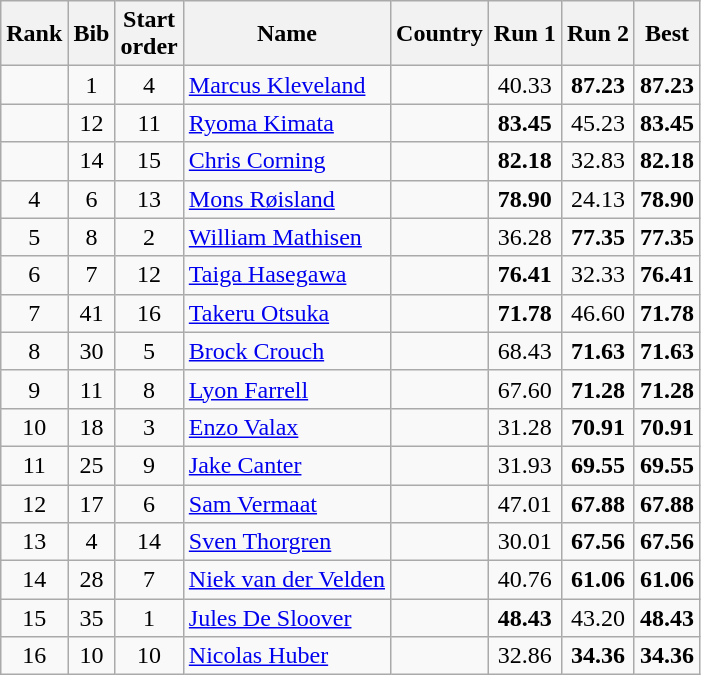<table class="wikitable sortable" style="text-align:center">
<tr>
<th>Rank</th>
<th>Bib</th>
<th>Start<br>order</th>
<th>Name</th>
<th>Country</th>
<th>Run 1</th>
<th>Run 2</th>
<th>Best</th>
</tr>
<tr>
<td></td>
<td>1</td>
<td>4</td>
<td align=left><a href='#'>Marcus Kleveland</a></td>
<td align=left></td>
<td>40.33</td>
<td><strong>87.23</strong></td>
<td><strong>87.23</strong></td>
</tr>
<tr>
<td></td>
<td>12</td>
<td>11</td>
<td align=left><a href='#'>Ryoma Kimata</a></td>
<td align=left></td>
<td><strong>83.45</strong></td>
<td>45.23</td>
<td><strong>83.45</strong></td>
</tr>
<tr>
<td></td>
<td>14</td>
<td>15</td>
<td align=left><a href='#'>Chris Corning</a></td>
<td align=left></td>
<td><strong>82.18</strong></td>
<td>32.83</td>
<td><strong>82.18</strong></td>
</tr>
<tr>
<td>4</td>
<td>6</td>
<td>13</td>
<td align=left><a href='#'>Mons Røisland</a></td>
<td align=left></td>
<td><strong>78.90</strong></td>
<td>24.13</td>
<td><strong>78.90</strong></td>
</tr>
<tr>
<td>5</td>
<td>8</td>
<td>2</td>
<td align=left><a href='#'>William Mathisen</a></td>
<td align=left></td>
<td>36.28</td>
<td><strong>77.35</strong></td>
<td><strong>77.35</strong></td>
</tr>
<tr>
<td>6</td>
<td>7</td>
<td>12</td>
<td align=left><a href='#'>Taiga Hasegawa</a></td>
<td align=left></td>
<td><strong>76.41</strong></td>
<td>32.33</td>
<td><strong>76.41</strong></td>
</tr>
<tr>
<td>7</td>
<td>41</td>
<td>16</td>
<td align=left><a href='#'>Takeru Otsuka</a></td>
<td align=left></td>
<td><strong>71.78</strong></td>
<td>46.60</td>
<td><strong>71.78</strong></td>
</tr>
<tr>
<td>8</td>
<td>30</td>
<td>5</td>
<td align=left><a href='#'>Brock Crouch</a></td>
<td align=left></td>
<td>68.43</td>
<td><strong>71.63</strong></td>
<td><strong>71.63</strong></td>
</tr>
<tr>
<td>9</td>
<td>11</td>
<td>8</td>
<td align=left><a href='#'>Lyon Farrell</a></td>
<td align=left></td>
<td>67.60</td>
<td><strong>71.28</strong></td>
<td><strong>71.28</strong></td>
</tr>
<tr>
<td>10</td>
<td>18</td>
<td>3</td>
<td align=left><a href='#'>Enzo Valax</a></td>
<td align=left></td>
<td>31.28</td>
<td><strong>70.91</strong></td>
<td><strong>70.91</strong></td>
</tr>
<tr>
<td>11</td>
<td>25</td>
<td>9</td>
<td align=left><a href='#'>Jake Canter</a></td>
<td align=left></td>
<td>31.93</td>
<td><strong>69.55</strong></td>
<td><strong>69.55</strong></td>
</tr>
<tr>
<td>12</td>
<td>17</td>
<td>6</td>
<td align=left><a href='#'>Sam Vermaat</a></td>
<td align=left></td>
<td>47.01</td>
<td><strong>67.88</strong></td>
<td><strong>67.88</strong></td>
</tr>
<tr>
<td>13</td>
<td>4</td>
<td>14</td>
<td align=left><a href='#'>Sven Thorgren</a></td>
<td align=left></td>
<td>30.01</td>
<td><strong>67.56</strong></td>
<td><strong>67.56</strong></td>
</tr>
<tr>
<td>14</td>
<td>28</td>
<td>7</td>
<td align=left><a href='#'>Niek van der Velden</a></td>
<td align=left></td>
<td>40.76</td>
<td><strong>61.06</strong></td>
<td><strong>61.06</strong></td>
</tr>
<tr>
<td>15</td>
<td>35</td>
<td>1</td>
<td align=left><a href='#'>Jules De Sloover</a></td>
<td align=left></td>
<td><strong>48.43</strong></td>
<td>43.20</td>
<td><strong>48.43</strong></td>
</tr>
<tr>
<td>16</td>
<td>10</td>
<td>10</td>
<td align=left><a href='#'>Nicolas Huber</a></td>
<td align=left></td>
<td>32.86</td>
<td><strong>34.36</strong></td>
<td><strong>34.36</strong></td>
</tr>
</table>
